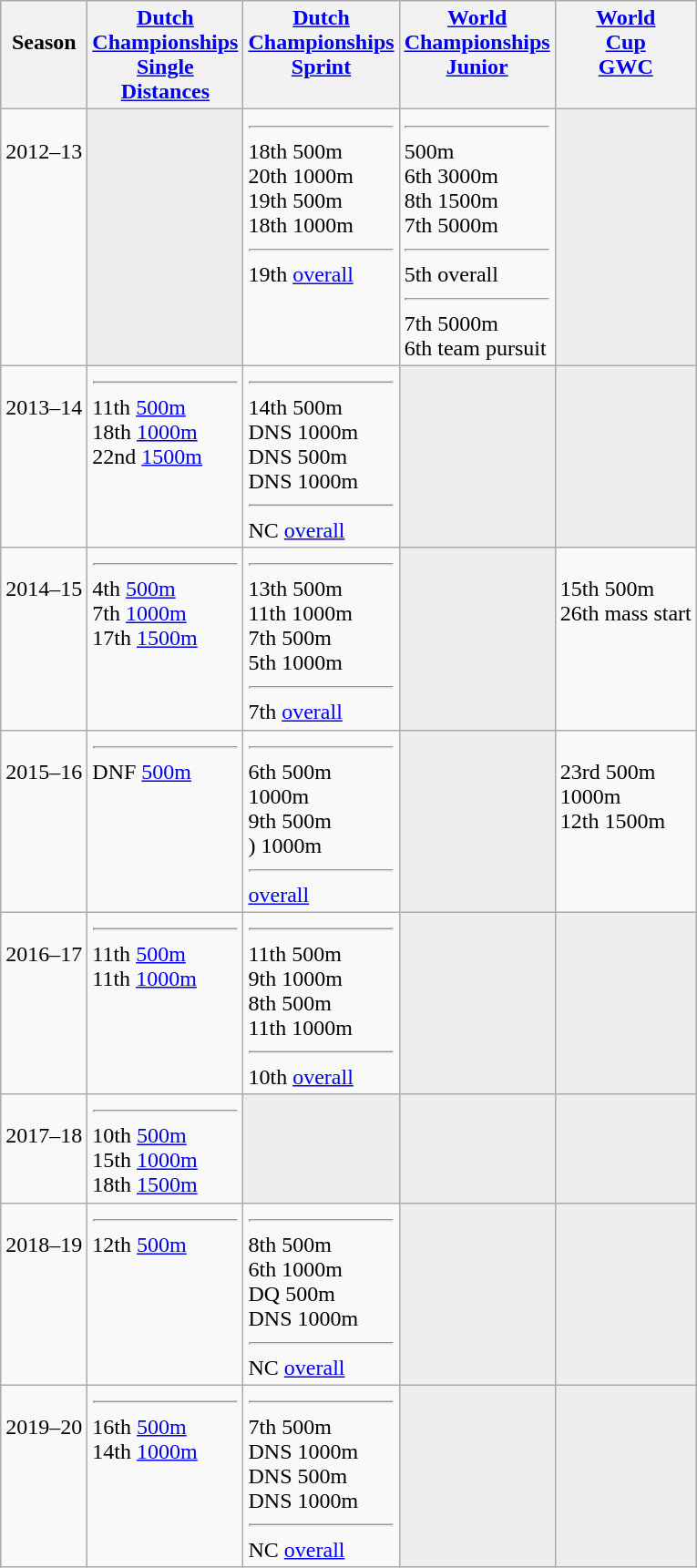<table class="wikitable">
<tr style="vertical-align: top;">
<th><br> Season</th>
<th><a href='#'>Dutch <br> Championships <br> Single <br> Distances</a></th>
<th><a href='#'>Dutch <br> Championships <br> Sprint</a></th>
<th><a href='#'>World <br> Championships <br> Junior</a></th>
<th><a href='#'>World <br> Cup <br> GWC</a></th>
</tr>
<tr style="vertical-align: top;">
<td><br> 2012–13</td>
<td bgcolor=#EEEEEE></td>
<td> <hr> 18th 500m <br> 20th 1000m <br> 19th 500m <br> 18th 1000m <hr> 19th <a href='#'>overall</a></td>
<td> <hr>  500m <br> 6th 3000m <br> 8th 1500m <br> 7th 5000m <hr> 5th overall <hr> 7th 5000m <br> 6th team pursuit</td>
<td bgcolor=#EEEEEE></td>
</tr>
<tr style="vertical-align: top;">
<td><br> 2013–14</td>
<td> <hr> 11th <a href='#'>500m</a> <br> 18th <a href='#'>1000m</a> <br> 22nd <a href='#'>1500m</a></td>
<td> <hr> 14th 500m <br> DNS 1000m <br> DNS 500m <br> DNS 1000m <hr> NC <a href='#'>overall</a></td>
<td bgcolor=#EEEEEE></td>
<td bgcolor=#EEEEEE></td>
</tr>
<tr style="vertical-align: top;">
<td><br> 2014–15</td>
<td> <hr> 4th <a href='#'>500m</a> <br> 7th <a href='#'>1000m</a> <br> 17th <a href='#'>1500m</a></td>
<td> <hr> 13th 500m <br> 11th 1000m <br> 7th 500m <br> 5th 1000m <hr> 7th <a href='#'>overall</a></td>
<td bgcolor=#EEEEEE></td>
<td><br> 15th 500m <br> 26th mass start</td>
</tr>
<tr style="vertical-align: top;">
<td><br> 2015–16</td>
<td> <hr> DNF <a href='#'>500m</a></td>
<td> <hr> 6th 500m <br>  1000m <br> 9th 500m <br> ) 1000m <hr>  <a href='#'>overall</a></td>
<td bgcolor=#EEEEEE></td>
<td><br> 23rd 500m <br>  1000m <br> 12th 1500m</td>
</tr>
<tr style="vertical-align: top;">
<td><br> 2016–17</td>
<td> <hr> 11th <a href='#'>500m</a> <br> 11th <a href='#'>1000m</a></td>
<td> <hr> 11th 500m <br> 9th 1000m <br> 8th 500m <br> 11th 1000m <hr> 10th <a href='#'>overall</a></td>
<td bgcolor=#EEEEEE></td>
<td bgcolor=#EEEEEE></td>
</tr>
<tr style="vertical-align: top;">
<td><br> 2017–18</td>
<td> <hr> 10th <a href='#'>500m</a> <br> 15th <a href='#'>1000m</a> <br> 18th <a href='#'>1500m</a></td>
<td bgcolor=#EEEEEE></td>
<td bgcolor=#EEEEEE></td>
<td bgcolor=#EEEEEE></td>
</tr>
<tr style="vertical-align: top;">
<td><br> 2018–19</td>
<td> <hr> 12th <a href='#'>500m</a></td>
<td> <hr> 8th 500m <br> 6th 1000m <br> DQ 500m <br> DNS 1000m <hr> NC <a href='#'>overall</a></td>
<td bgcolor=#EEEEEE></td>
<td bgcolor=#EEEEEE></td>
</tr>
<tr style="vertical-align: top;">
<td><br> 2019–20</td>
<td> <hr> 16th <a href='#'>500m</a> <br> 14th <a href='#'>1000m</a></td>
<td> <hr> 7th 500m <br> DNS 1000m <br> DNS 500m <br> DNS 1000m <hr> NC <a href='#'>overall</a></td>
<td bgcolor=#EEEEEE></td>
<td bgcolor=#EEEEEE></td>
</tr>
</table>
